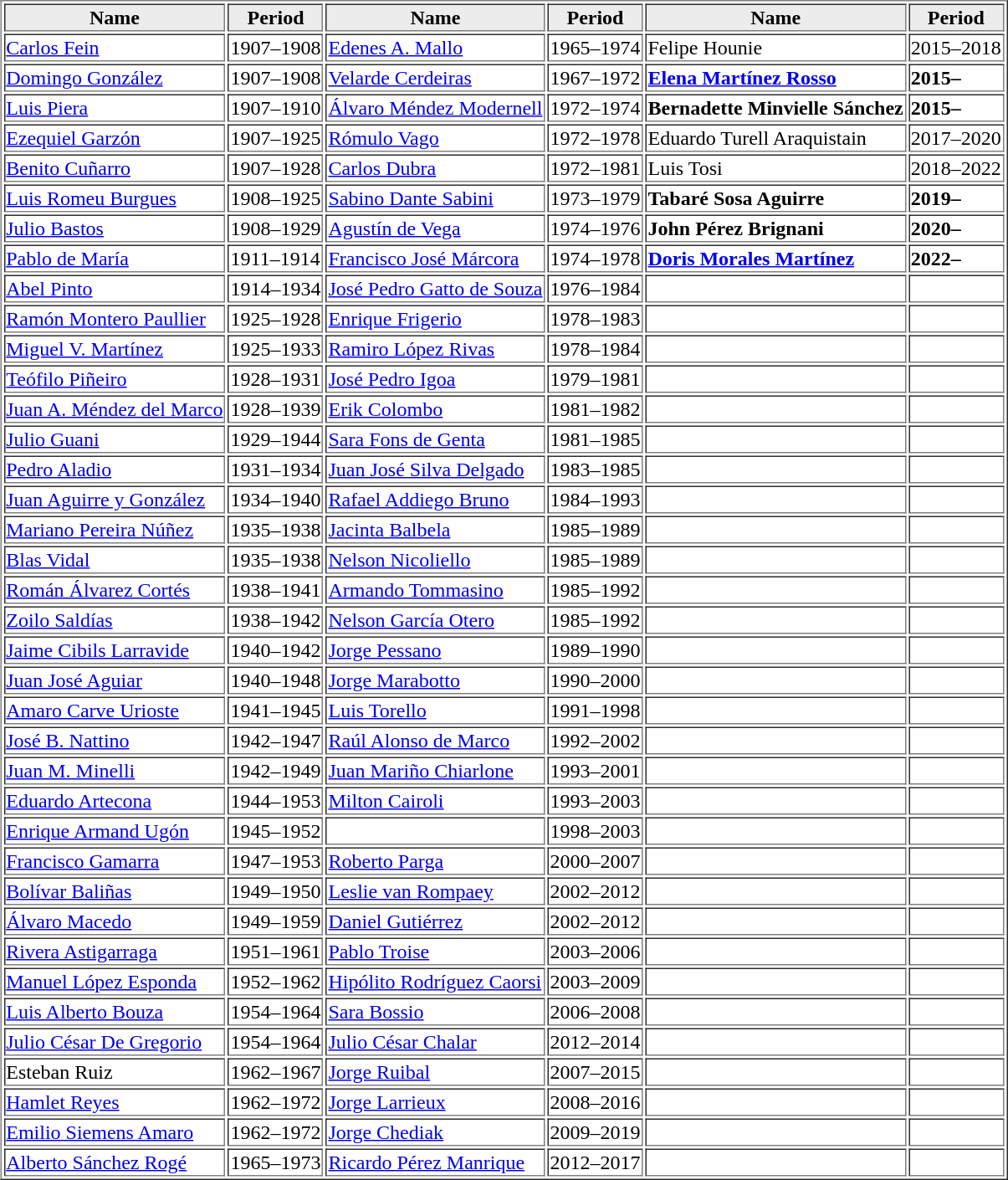<table border="1" align="center">
<tr bgcolor="#ececec">
<th>Name</th>
<th>Period</th>
<th>Name</th>
<th>Period</th>
<th>Name</th>
<th>Period</th>
</tr>
<tr>
<td><a href='#'>Carlos Fein</a></td>
<td>1907–1908</td>
<td><a href='#'>Edenes A. Mallo</a></td>
<td>1965–1974</td>
<td>Felipe Hounie</td>
<td>2015–2018</td>
</tr>
<tr>
<td><a href='#'>Domingo González</a></td>
<td>1907–1908</td>
<td><a href='#'>Velarde Cerdeiras</a></td>
<td>1967–1972</td>
<td><strong><a href='#'>Elena Martínez Rosso</a></strong></td>
<td><strong>2015–</strong></td>
</tr>
<tr>
<td><a href='#'>Luis Piera</a></td>
<td>1907–1910</td>
<td><a href='#'>Álvaro Méndez Modernell</a></td>
<td>1972–1974</td>
<td><strong>Bernadette Minvielle Sánchez</strong></td>
<td><strong>2015–</strong></td>
</tr>
<tr>
<td><a href='#'>Ezequiel Garzón</a></td>
<td>1907–1925</td>
<td><a href='#'>Rómulo Vago</a></td>
<td>1972–1978</td>
<td>Eduardo Turell Araquistain</td>
<td>2017–2020</td>
</tr>
<tr>
<td><a href='#'>Benito Cuñarro</a></td>
<td>1907–1928</td>
<td><a href='#'>Carlos Dubra</a></td>
<td>1972–1981</td>
<td>Luis Tosi</td>
<td>2018–2022</td>
</tr>
<tr>
<td><a href='#'>Luis Romeu Burgues</a></td>
<td>1908–1925</td>
<td><a href='#'>Sabino Dante Sabini</a></td>
<td>1973–1979</td>
<td><strong>Tabaré Sosa Aguirre</strong></td>
<td><strong>2019–</strong></td>
</tr>
<tr>
<td><a href='#'>Julio Bastos</a></td>
<td>1908–1929</td>
<td><a href='#'>Agustín de Vega</a></td>
<td>1974–1976</td>
<td><strong>John Pérez Brignani</strong></td>
<td><strong>2020–</strong></td>
</tr>
<tr>
<td><a href='#'>Pablo de María</a></td>
<td>1911–1914</td>
<td><a href='#'>Francisco José Márcora</a></td>
<td>1974–1978</td>
<td><strong><a href='#'>Doris Morales Martínez</a></strong></td>
<td><strong>2022–</strong></td>
</tr>
<tr>
<td><a href='#'>Abel Pinto</a></td>
<td>1914–1934</td>
<td><a href='#'>José Pedro Gatto de Souza</a></td>
<td>1976–1984</td>
<td></td>
<td></td>
</tr>
<tr>
<td><a href='#'>Ramón Montero Paullier</a></td>
<td>1925–1928</td>
<td><a href='#'>Enrique Frigerio</a></td>
<td>1978–1983</td>
<td></td>
<td></td>
</tr>
<tr>
<td><a href='#'>Miguel V. Martínez</a></td>
<td>1925–1933</td>
<td><a href='#'>Ramiro López Rivas</a></td>
<td>1978–1984</td>
<td></td>
<td></td>
</tr>
<tr>
<td><a href='#'>Teófilo Piñeiro</a></td>
<td>1928–1931</td>
<td><a href='#'>José Pedro Igoa</a></td>
<td>1979–1981</td>
<td></td>
<td></td>
</tr>
<tr>
<td><a href='#'>Juan A. Méndez del Marco</a></td>
<td>1928–1939</td>
<td><a href='#'>Erik Colombo</a></td>
<td>1981–1982</td>
<td></td>
<td></td>
</tr>
<tr>
<td><a href='#'>Julio Guani</a></td>
<td>1929–1944</td>
<td><a href='#'>Sara Fons de Genta</a></td>
<td>1981–1985</td>
<td></td>
<td></td>
</tr>
<tr>
<td><a href='#'>Pedro Aladio</a></td>
<td>1931–1934</td>
<td><a href='#'>Juan José Silva Delgado</a></td>
<td>1983–1985</td>
<td></td>
<td></td>
</tr>
<tr>
<td><a href='#'>Juan Aguirre y González</a></td>
<td>1934–1940</td>
<td><a href='#'>Rafael Addiego Bruno</a></td>
<td>1984–1993</td>
<td></td>
<td></td>
</tr>
<tr>
<td><a href='#'>Mariano Pereira Núñez</a></td>
<td>1935–1938</td>
<td><a href='#'>Jacinta Balbela</a></td>
<td>1985–1989</td>
<td></td>
<td></td>
</tr>
<tr>
<td><a href='#'>Blas Vidal</a></td>
<td>1935–1938</td>
<td><a href='#'>Nelson Nicoliello</a></td>
<td>1985–1989</td>
<td></td>
<td></td>
</tr>
<tr>
<td><a href='#'>Román Álvarez Cortés</a></td>
<td>1938–1941</td>
<td><a href='#'>Armando Tommasino</a></td>
<td>1985–1992</td>
<td></td>
<td></td>
</tr>
<tr>
<td><a href='#'>Zoilo Saldías</a></td>
<td>1938–1942</td>
<td><a href='#'>Nelson García Otero</a></td>
<td>1985–1992</td>
<td></td>
<td></td>
</tr>
<tr>
<td><a href='#'>Jaime Cibils Larravide</a></td>
<td>1940–1942</td>
<td><a href='#'>Jorge Pessano</a></td>
<td>1989–1990</td>
<td></td>
<td></td>
</tr>
<tr>
<td><a href='#'>Juan José Aguiar</a></td>
<td>1940–1948</td>
<td><a href='#'>Jorge Marabotto</a></td>
<td>1990–2000</td>
<td></td>
<td></td>
</tr>
<tr>
<td><a href='#'>Amaro Carve Urioste</a></td>
<td>1941–1945</td>
<td><a href='#'>Luis Torello</a></td>
<td>1991–1998</td>
<td></td>
<td></td>
</tr>
<tr>
<td><a href='#'>José B. Nattino</a></td>
<td>1942–1947</td>
<td><a href='#'>Raúl Alonso de Marco</a></td>
<td>1992–2002</td>
<td></td>
<td></td>
</tr>
<tr>
<td><a href='#'>Juan M. Minelli</a></td>
<td>1942–1949</td>
<td><a href='#'>Juan Mariño Chiarlone</a></td>
<td>1993–2001</td>
<td></td>
<td></td>
</tr>
<tr>
<td><a href='#'>Eduardo Artecona</a></td>
<td>1944–1953</td>
<td><a href='#'>Milton Cairoli</a></td>
<td>1993–2003</td>
<td></td>
<td></td>
</tr>
<tr>
<td><a href='#'>Enrique Armand Ugón</a></td>
<td>1945–1952</td>
<td></td>
<td>1998–2003</td>
<td></td>
<td></td>
</tr>
<tr>
<td><a href='#'>Francisco Gamarra</a></td>
<td>1947–1953</td>
<td><a href='#'>Roberto Parga</a></td>
<td>2000–2007</td>
<td></td>
<td></td>
</tr>
<tr>
<td><a href='#'>Bolívar Baliñas</a></td>
<td>1949–1950</td>
<td><a href='#'>Leslie van Rompaey</a></td>
<td>2002–2012</td>
<td></td>
<td></td>
</tr>
<tr>
<td><a href='#'>Álvaro Macedo</a></td>
<td>1949–1959</td>
<td><a href='#'>Daniel Gutiérrez</a></td>
<td>2002–2012</td>
<td></td>
<td></td>
</tr>
<tr>
<td><a href='#'>Rivera Astigarraga</a></td>
<td>1951–1961</td>
<td><a href='#'>Pablo Troise</a></td>
<td>2003–2006</td>
<td></td>
<td></td>
</tr>
<tr>
<td><a href='#'>Manuel López Esponda</a></td>
<td>1952–1962</td>
<td><a href='#'>Hipólito Rodríguez Caorsi</a></td>
<td>2003–2009</td>
<td></td>
<td></td>
</tr>
<tr>
<td><a href='#'>Luis Alberto Bouza</a></td>
<td>1954–1964</td>
<td><a href='#'>Sara Bossio</a></td>
<td>2006–2008</td>
<td></td>
<td></td>
</tr>
<tr>
<td><a href='#'>Julio César De Gregorio</a></td>
<td>1954–1964</td>
<td><a href='#'>Julio César Chalar</a></td>
<td>2012–2014</td>
<td></td>
<td></td>
</tr>
<tr>
<td>Esteban Ruiz</td>
<td>1962–1967</td>
<td><a href='#'>Jorge Ruibal</a></td>
<td>2007–2015</td>
<td></td>
<td></td>
</tr>
<tr>
<td><a href='#'>Hamlet Reyes</a></td>
<td>1962–1972</td>
<td><a href='#'>Jorge Larrieux</a></td>
<td>2008–2016</td>
<td></td>
<td></td>
</tr>
<tr>
<td><a href='#'>Emilio Siemens Amaro</a></td>
<td>1962–1972</td>
<td><a href='#'>Jorge Chediak</a></td>
<td>2009–2019</td>
<td></td>
<td></td>
</tr>
<tr>
<td><a href='#'>Alberto Sánchez Rogé</a></td>
<td>1965–1973</td>
<td><a href='#'>Ricardo Pérez Manrique</a></td>
<td>2012–2017</td>
<td></td>
<td></td>
</tr>
</table>
